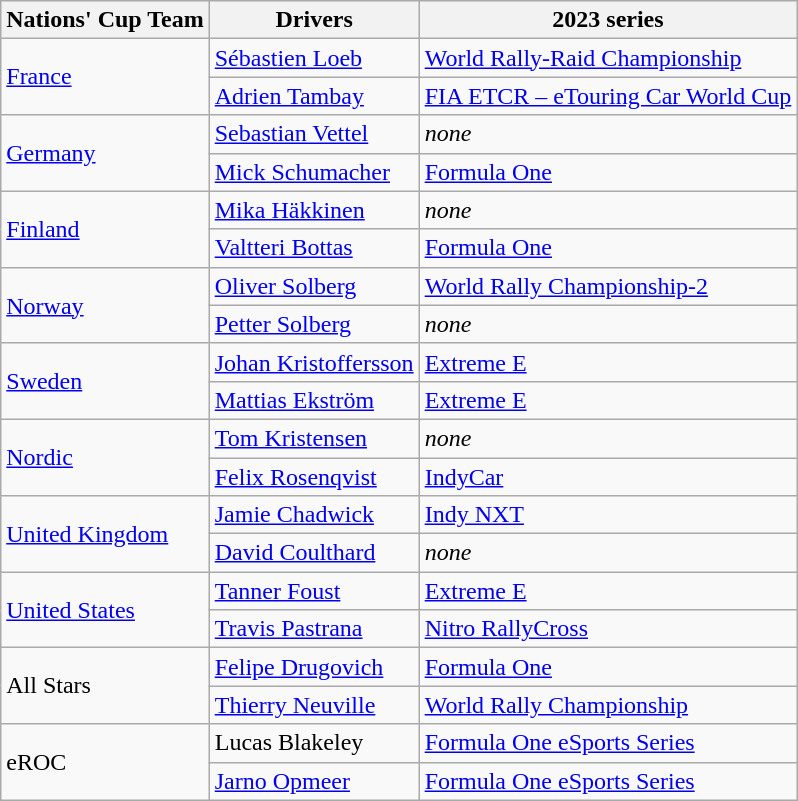<table class="wikitable">
<tr>
<th>Nations' Cup Team</th>
<th>Drivers</th>
<th>2023 series</th>
</tr>
<tr>
<td rowspan="2"><a href='#'>France</a></td>
<td> <a href='#'>Sébastien Loeb</a></td>
<td><a href='#'>World Rally-Raid Championship</a></td>
</tr>
<tr>
<td> <a href='#'>Adrien Tambay</a></td>
<td><a href='#'>FIA ETCR – eTouring Car World Cup</a></td>
</tr>
<tr>
<td rowspan="2"><a href='#'>Germany</a></td>
<td> <a href='#'>Sebastian Vettel</a></td>
<td><em>none</em></td>
</tr>
<tr>
<td> <a href='#'>Mick Schumacher</a></td>
<td><a href='#'>Formula One</a></td>
</tr>
<tr>
<td rowspan="2"><a href='#'>Finland</a></td>
<td> <a href='#'>Mika Häkkinen</a></td>
<td><em>none</em></td>
</tr>
<tr>
<td> <a href='#'>Valtteri Bottas</a></td>
<td><a href='#'>Formula One</a></td>
</tr>
<tr>
<td rowspan="2"><a href='#'>Norway</a></td>
<td> <a href='#'>Oliver Solberg</a></td>
<td><a href='#'>World Rally Championship-2</a></td>
</tr>
<tr>
<td> <a href='#'>Petter Solberg</a></td>
<td><em>none</em></td>
</tr>
<tr>
<td rowspan="2"><a href='#'>Sweden</a></td>
<td> <a href='#'>Johan Kristoffersson</a></td>
<td><a href='#'>Extreme E</a></td>
</tr>
<tr>
<td> <a href='#'>Mattias Ekström</a></td>
<td><a href='#'>Extreme E</a></td>
</tr>
<tr>
<td rowspan="2"><a href='#'>Nordic</a></td>
<td> <a href='#'>Tom Kristensen</a></td>
<td><em>none</em></td>
</tr>
<tr>
<td> <a href='#'>Felix Rosenqvist</a></td>
<td><a href='#'>IndyCar</a></td>
</tr>
<tr>
<td rowspan="2"><a href='#'>United Kingdom</a></td>
<td> <a href='#'>Jamie Chadwick</a></td>
<td><a href='#'>Indy NXT</a></td>
</tr>
<tr>
<td> <a href='#'>David Coulthard</a></td>
<td><em>none</em></td>
</tr>
<tr>
<td rowspan="2"><a href='#'>United States</a></td>
<td> <a href='#'>Tanner Foust</a></td>
<td><a href='#'>Extreme E</a></td>
</tr>
<tr>
<td> <a href='#'>Travis Pastrana</a></td>
<td><a href='#'>Nitro RallyCross</a></td>
</tr>
<tr>
<td rowspan="2">All Stars</td>
<td> <a href='#'>Felipe Drugovich</a></td>
<td><a href='#'>Formula One</a></td>
</tr>
<tr>
<td> <a href='#'>Thierry Neuville</a></td>
<td><a href='#'>World Rally Championship</a></td>
</tr>
<tr>
<td rowspan=2>eROC</td>
<td> Lucas Blakeley</td>
<td><a href='#'>Formula One eSports Series</a></td>
</tr>
<tr>
<td> <a href='#'>Jarno Opmeer</a></td>
<td><a href='#'>Formula One eSports Series</a></td>
</tr>
</table>
